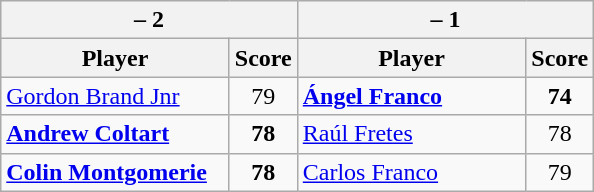<table class=wikitable>
<tr>
<th colspan=2> – 2</th>
<th colspan=2> – 1</th>
</tr>
<tr>
<th width=145>Player</th>
<th>Score</th>
<th width=145>Player</th>
<th>Score</th>
</tr>
<tr>
<td><a href='#'>Gordon Brand Jnr</a></td>
<td align=center>79</td>
<td><strong><a href='#'>Ángel Franco</a></strong></td>
<td align=center><strong>74</strong></td>
</tr>
<tr>
<td><strong><a href='#'>Andrew Coltart</a></strong></td>
<td align=center><strong>78</strong></td>
<td><a href='#'>Raúl Fretes</a></td>
<td align=center>78</td>
</tr>
<tr>
<td><strong><a href='#'>Colin Montgomerie</a></strong></td>
<td align=center><strong>78</strong></td>
<td><a href='#'>Carlos Franco</a></td>
<td align=center>79</td>
</tr>
</table>
